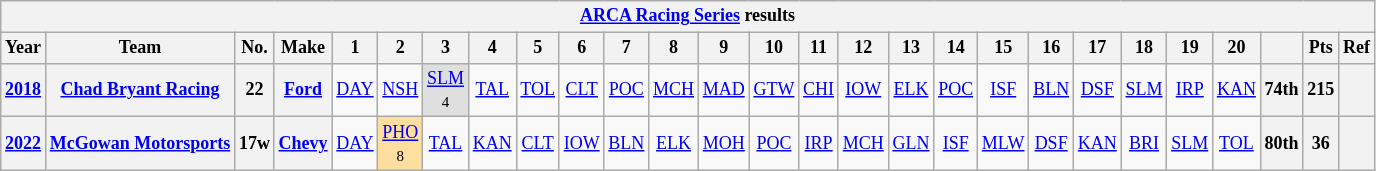<table class="wikitable" style="text-align:center; font-size:75%">
<tr>
<th colspan=27><a href='#'>ARCA Racing Series</a> results</th>
</tr>
<tr>
<th>Year</th>
<th>Team</th>
<th>No.</th>
<th>Make</th>
<th>1</th>
<th>2</th>
<th>3</th>
<th>4</th>
<th>5</th>
<th>6</th>
<th>7</th>
<th>8</th>
<th>9</th>
<th>10</th>
<th>11</th>
<th>12</th>
<th>13</th>
<th>14</th>
<th>15</th>
<th>16</th>
<th>17</th>
<th>18</th>
<th>19</th>
<th>20</th>
<th></th>
<th>Pts</th>
<th>Ref</th>
</tr>
<tr>
<th><a href='#'>2018</a></th>
<th><a href='#'>Chad Bryant Racing</a></th>
<th>22</th>
<th><a href='#'>Ford</a></th>
<td><a href='#'>DAY</a></td>
<td><a href='#'>NSH</a></td>
<td style="background:#DFDFDF;"><a href='#'>SLM</a><br><small>4</small></td>
<td><a href='#'>TAL</a></td>
<td><a href='#'>TOL</a></td>
<td><a href='#'>CLT</a></td>
<td><a href='#'>POC</a></td>
<td><a href='#'>MCH</a></td>
<td><a href='#'>MAD</a></td>
<td><a href='#'>GTW</a></td>
<td><a href='#'>CHI</a></td>
<td><a href='#'>IOW</a></td>
<td><a href='#'>ELK</a></td>
<td><a href='#'>POC</a></td>
<td><a href='#'>ISF</a></td>
<td><a href='#'>BLN</a></td>
<td><a href='#'>DSF</a></td>
<td><a href='#'>SLM</a></td>
<td><a href='#'>IRP</a></td>
<td><a href='#'>KAN</a></td>
<th>74th</th>
<th>215</th>
<th></th>
</tr>
<tr>
<th><a href='#'>2022</a></th>
<th><a href='#'>McGowan Motorsports</a></th>
<th>17w</th>
<th><a href='#'>Chevy</a></th>
<td><a href='#'>DAY</a></td>
<td style="background:#FFDF9F;"><a href='#'>PHO</a><br><small>8</small></td>
<td><a href='#'>TAL</a></td>
<td><a href='#'>KAN</a></td>
<td><a href='#'>CLT</a></td>
<td><a href='#'>IOW</a></td>
<td><a href='#'>BLN</a></td>
<td><a href='#'>ELK</a></td>
<td><a href='#'>MOH</a></td>
<td><a href='#'>POC</a></td>
<td><a href='#'>IRP</a></td>
<td><a href='#'>MCH</a></td>
<td><a href='#'>GLN</a></td>
<td><a href='#'>ISF</a></td>
<td><a href='#'>MLW</a></td>
<td><a href='#'>DSF</a></td>
<td><a href='#'>KAN</a></td>
<td><a href='#'>BRI</a></td>
<td><a href='#'>SLM</a></td>
<td><a href='#'>TOL</a></td>
<th>80th</th>
<th>36</th>
<th></th>
</tr>
</table>
